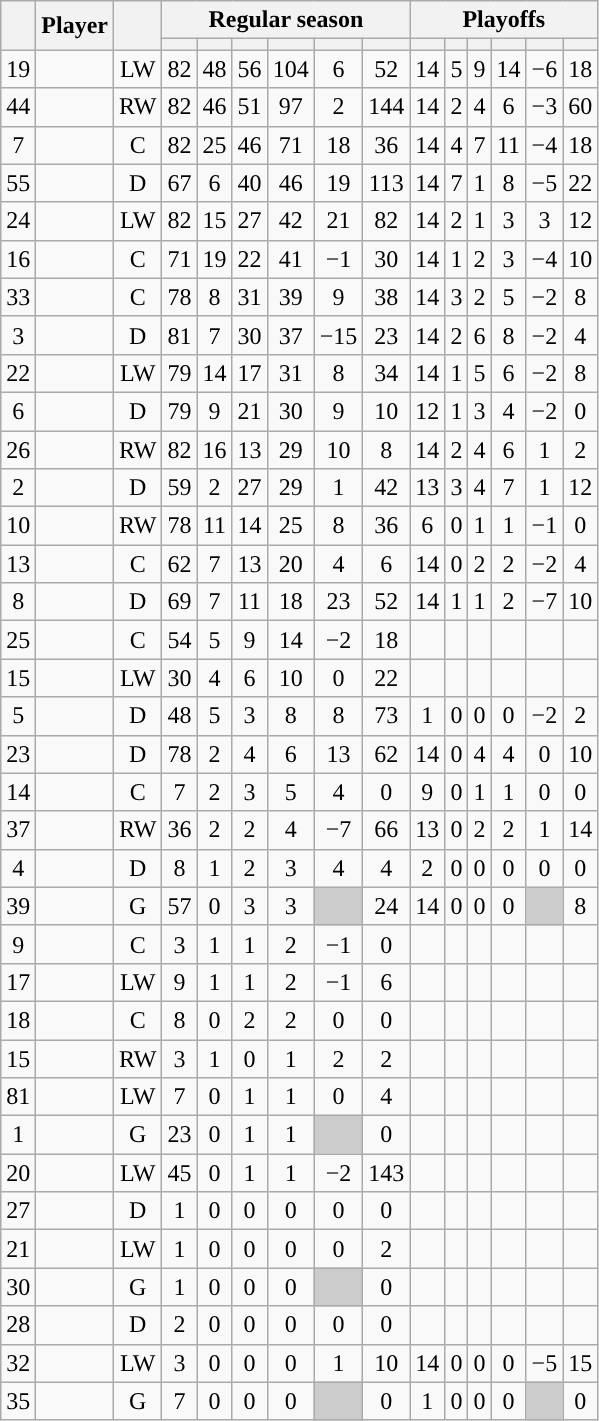<table class="wikitable sortable plainrowheaders" style="text-align:center;">
<tr>
<th scope="col" data-sort-type="number" rowspan="2"></th>
<th scope="col" rowspan="2">Player</th>
<th scope="col" rowspan="2"></th>
<th scope=colgroup colspan=6>Regular season</th>
<th scope=colgroup colspan=6>Playoffs</th>
</tr>
<tr>
<th scope="col" data-sort-type="number"></th>
<th scope="col" data-sort-type="number"></th>
<th scope="col" data-sort-type="number"></th>
<th scope="col" data-sort-type="number"></th>
<th scope="col" data-sort-type="number"></th>
<th scope="col" data-sort-type="number"></th>
<th scope="col" data-sort-type="number"></th>
<th scope="col" data-sort-type="number"></th>
<th scope="col" data-sort-type="number"></th>
<th scope="col" data-sort-type="number"></th>
<th scope="col" data-sort-type="number"></th>
<th scope="col" data-sort-type="number"></th>
</tr>
<tr>
<td scope="row">19</td>
<td align="left"></td>
<td>LW</td>
<td>82</td>
<td>48</td>
<td>56</td>
<td>104</td>
<td>6</td>
<td>52</td>
<td>14</td>
<td>5</td>
<td>9</td>
<td>14</td>
<td>−6</td>
<td>18</td>
</tr>
<tr>
<td scope="row">44</td>
<td align="left"></td>
<td>RW</td>
<td>82</td>
<td>46</td>
<td>51</td>
<td>97</td>
<td>2</td>
<td>144</td>
<td>14</td>
<td>2</td>
<td>4</td>
<td>6</td>
<td>−3</td>
<td>60</td>
</tr>
<tr>
<td scope="row">7</td>
<td align="left"></td>
<td>C</td>
<td>82</td>
<td>25</td>
<td>46</td>
<td>71</td>
<td>18</td>
<td>36</td>
<td>14</td>
<td>4</td>
<td>7</td>
<td>11</td>
<td>−4</td>
<td>18</td>
</tr>
<tr>
<td scope="row">55</td>
<td align="left"></td>
<td>D</td>
<td>67</td>
<td>6</td>
<td>40</td>
<td>46</td>
<td>19</td>
<td>113</td>
<td>14</td>
<td>7</td>
<td>1</td>
<td>8</td>
<td>−5</td>
<td>22</td>
</tr>
<tr>
<td scope="row">24</td>
<td align="left"></td>
<td>LW</td>
<td>82</td>
<td>15</td>
<td>27</td>
<td>42</td>
<td>21</td>
<td>82</td>
<td>14</td>
<td>2</td>
<td>1</td>
<td>3</td>
<td>3</td>
<td>12</td>
</tr>
<tr>
<td scope="row">16</td>
<td align="left"></td>
<td>C</td>
<td>71</td>
<td>19</td>
<td>22</td>
<td>41</td>
<td>−1</td>
<td>30</td>
<td>14</td>
<td>1</td>
<td>2</td>
<td>3</td>
<td>−4</td>
<td>10</td>
</tr>
<tr>
<td scope="row">33</td>
<td align="left"></td>
<td>C</td>
<td>78</td>
<td>8</td>
<td>31</td>
<td>39</td>
<td>9</td>
<td>38</td>
<td>14</td>
<td>3</td>
<td>2</td>
<td>5</td>
<td>−2</td>
<td>8</td>
</tr>
<tr>
<td scope="row">3</td>
<td align="left"></td>
<td>D</td>
<td>81</td>
<td>7</td>
<td>30</td>
<td>37</td>
<td>−15</td>
<td>23</td>
<td>14</td>
<td>2</td>
<td>6</td>
<td>8</td>
<td>−2</td>
<td>4</td>
</tr>
<tr>
<td scope="row">22</td>
<td align="left"></td>
<td>LW</td>
<td>79</td>
<td>14</td>
<td>17</td>
<td>31</td>
<td>8</td>
<td>34</td>
<td>14</td>
<td>1</td>
<td>5</td>
<td>6</td>
<td>−2</td>
<td>8</td>
</tr>
<tr>
<td scope="row">6</td>
<td align="left"></td>
<td>D</td>
<td>79</td>
<td>9</td>
<td>21</td>
<td>30</td>
<td>9</td>
<td>10</td>
<td>12</td>
<td>1</td>
<td>3</td>
<td>4</td>
<td>−2</td>
<td>0</td>
</tr>
<tr>
<td scope="row">26</td>
<td align="left"></td>
<td>RW</td>
<td>82</td>
<td>16</td>
<td>13</td>
<td>29</td>
<td>10</td>
<td>8</td>
<td>14</td>
<td>2</td>
<td>4</td>
<td>6</td>
<td>1</td>
<td>2</td>
</tr>
<tr>
<td scope="row">2</td>
<td align="left"></td>
<td>D</td>
<td>59</td>
<td>2</td>
<td>27</td>
<td>29</td>
<td>1</td>
<td>42</td>
<td>13</td>
<td>3</td>
<td>4</td>
<td>7</td>
<td>1</td>
<td>12</td>
</tr>
<tr>
<td scope="row">10</td>
<td align="left"></td>
<td>RW</td>
<td>78</td>
<td>11</td>
<td>14</td>
<td>25</td>
<td>8</td>
<td>36</td>
<td>6</td>
<td>0</td>
<td>1</td>
<td>1</td>
<td>−1</td>
<td>0</td>
</tr>
<tr>
<td scope="row">13</td>
<td align="left"></td>
<td>C</td>
<td>62</td>
<td>7</td>
<td>13</td>
<td>20</td>
<td>4</td>
<td>6</td>
<td>14</td>
<td>0</td>
<td>2</td>
<td>2</td>
<td>−2</td>
<td>4</td>
</tr>
<tr>
<td scope="row">8</td>
<td align="left"></td>
<td>D</td>
<td>69</td>
<td>7</td>
<td>11</td>
<td>18</td>
<td>23</td>
<td>52</td>
<td>14</td>
<td>1</td>
<td>1</td>
<td>2</td>
<td>−7</td>
<td>10</td>
</tr>
<tr>
<td scope="row">25</td>
<td align="left"></td>
<td>C</td>
<td>54</td>
<td>5</td>
<td>9</td>
<td>14</td>
<td>−2</td>
<td>18</td>
<td></td>
<td></td>
<td></td>
<td></td>
<td></td>
<td></td>
</tr>
<tr>
<td scope="row">15</td>
<td align="left"></td>
<td>LW</td>
<td>30</td>
<td>4</td>
<td>6</td>
<td>10</td>
<td>0</td>
<td>22</td>
<td></td>
<td></td>
<td></td>
<td></td>
<td></td>
<td></td>
</tr>
<tr>
<td scope="row">5</td>
<td align="left"></td>
<td>D</td>
<td>48</td>
<td>5</td>
<td>3</td>
<td>8</td>
<td>8</td>
<td>73</td>
<td>1</td>
<td>0</td>
<td>0</td>
<td>0</td>
<td>−2</td>
<td>2</td>
</tr>
<tr>
<td scope="row">23</td>
<td align="left"></td>
<td>D</td>
<td>78</td>
<td>2</td>
<td>4</td>
<td>6</td>
<td>13</td>
<td>62</td>
<td>14</td>
<td>0</td>
<td>4</td>
<td>4</td>
<td>0</td>
<td>10</td>
</tr>
<tr>
<td scope="row">14</td>
<td align="left"></td>
<td>C</td>
<td>7</td>
<td>2</td>
<td>3</td>
<td>5</td>
<td>4</td>
<td>0</td>
<td>9</td>
<td>0</td>
<td>1</td>
<td>1</td>
<td>0</td>
<td>0</td>
</tr>
<tr>
<td scope="row">37</td>
<td align="left"></td>
<td>RW</td>
<td>36</td>
<td>2</td>
<td>2</td>
<td>4</td>
<td>−7</td>
<td>66</td>
<td>13</td>
<td>0</td>
<td>2</td>
<td>2</td>
<td>1</td>
<td>14</td>
</tr>
<tr>
<td scope="row">4</td>
<td align="left"></td>
<td>D</td>
<td>8</td>
<td>1</td>
<td>2</td>
<td>3</td>
<td>4</td>
<td>4</td>
<td>2</td>
<td>0</td>
<td>0</td>
<td>0</td>
<td>0</td>
<td>0</td>
</tr>
<tr>
<td scope="row">39</td>
<td align="left"></td>
<td>G</td>
<td>57</td>
<td>0</td>
<td>3</td>
<td>3</td>
<td style="background:#ccc"></td>
<td>24</td>
<td>14</td>
<td>0</td>
<td>0</td>
<td>0</td>
<td style="background:#ccc"></td>
<td>8</td>
</tr>
<tr>
<td scope="row">9</td>
<td align="left"></td>
<td>C</td>
<td>3</td>
<td>1</td>
<td>1</td>
<td>2</td>
<td>−1</td>
<td>0</td>
<td></td>
<td></td>
<td></td>
<td></td>
<td></td>
<td></td>
</tr>
<tr>
<td scope="row">17</td>
<td align="left"></td>
<td>LW</td>
<td>9</td>
<td>1</td>
<td>1</td>
<td>2</td>
<td>−1</td>
<td>6</td>
<td></td>
<td></td>
<td></td>
<td></td>
<td></td>
<td></td>
</tr>
<tr>
<td scope="row">18</td>
<td align="left"></td>
<td>C</td>
<td>8</td>
<td>0</td>
<td>2</td>
<td>2</td>
<td>0</td>
<td>0</td>
<td></td>
<td></td>
<td></td>
<td></td>
<td></td>
<td></td>
</tr>
<tr>
<td scope="row">15</td>
<td align="left"></td>
<td>RW</td>
<td>3</td>
<td>1</td>
<td>0</td>
<td>1</td>
<td>2</td>
<td>2</td>
<td></td>
<td></td>
<td></td>
<td></td>
<td></td>
<td></td>
</tr>
<tr>
<td scope="row">81</td>
<td align="left"></td>
<td>LW</td>
<td>7</td>
<td>0</td>
<td>1</td>
<td>1</td>
<td>0</td>
<td>4</td>
<td></td>
<td></td>
<td></td>
<td></td>
<td></td>
<td></td>
</tr>
<tr>
<td scope="row">1</td>
<td align="left"></td>
<td>G</td>
<td>23</td>
<td>0</td>
<td>1</td>
<td>1</td>
<td style="background:#ccc"></td>
<td>0</td>
<td></td>
<td></td>
<td></td>
<td></td>
<td></td>
<td></td>
</tr>
<tr>
<td scope="row">20</td>
<td align="left"></td>
<td>LW</td>
<td>45</td>
<td>0</td>
<td>1</td>
<td>1</td>
<td>−2</td>
<td>143</td>
<td></td>
<td></td>
<td></td>
<td></td>
<td></td>
<td></td>
</tr>
<tr>
<td scope="row">27</td>
<td align="left"></td>
<td>D</td>
<td>1</td>
<td>0</td>
<td>0</td>
<td>0</td>
<td>0</td>
<td>0</td>
<td></td>
<td></td>
<td></td>
<td></td>
<td></td>
<td></td>
</tr>
<tr>
<td scope="row">21</td>
<td align="left"></td>
<td>LW</td>
<td>1</td>
<td>0</td>
<td>0</td>
<td>0</td>
<td>0</td>
<td>2</td>
<td></td>
<td></td>
<td></td>
<td></td>
<td></td>
<td></td>
</tr>
<tr>
<td scope="row">30</td>
<td align="left"></td>
<td>G</td>
<td>1</td>
<td>0</td>
<td>0</td>
<td>0</td>
<td style="background:#ccc"></td>
<td>0</td>
<td></td>
<td></td>
<td></td>
<td></td>
<td></td>
<td></td>
</tr>
<tr>
<td scope="row">28</td>
<td align="left"></td>
<td>D</td>
<td>2</td>
<td>0</td>
<td>0</td>
<td>0</td>
<td>0</td>
<td>0</td>
<td></td>
<td></td>
<td></td>
<td></td>
<td></td>
<td></td>
</tr>
<tr>
<td scope="row">32</td>
<td align="left"></td>
<td>LW</td>
<td>3</td>
<td>0</td>
<td>0</td>
<td>0</td>
<td>1</td>
<td>10</td>
<td>14</td>
<td>0</td>
<td>0</td>
<td>0</td>
<td>−5</td>
<td>15</td>
</tr>
<tr>
<td scope="row">35</td>
<td align="left"></td>
<td>G</td>
<td>7</td>
<td>0</td>
<td>0</td>
<td>0</td>
<td style="background:#ccc"></td>
<td>0</td>
<td>1</td>
<td>0</td>
<td>0</td>
<td>0</td>
<td style="background:#ccc"></td>
<td>0</td>
</tr>
</table>
